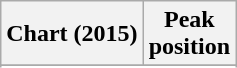<table class="wikitable">
<tr>
<th>Chart (2015)</th>
<th>Peak<br>position</th>
</tr>
<tr>
</tr>
<tr>
</tr>
<tr>
</tr>
</table>
